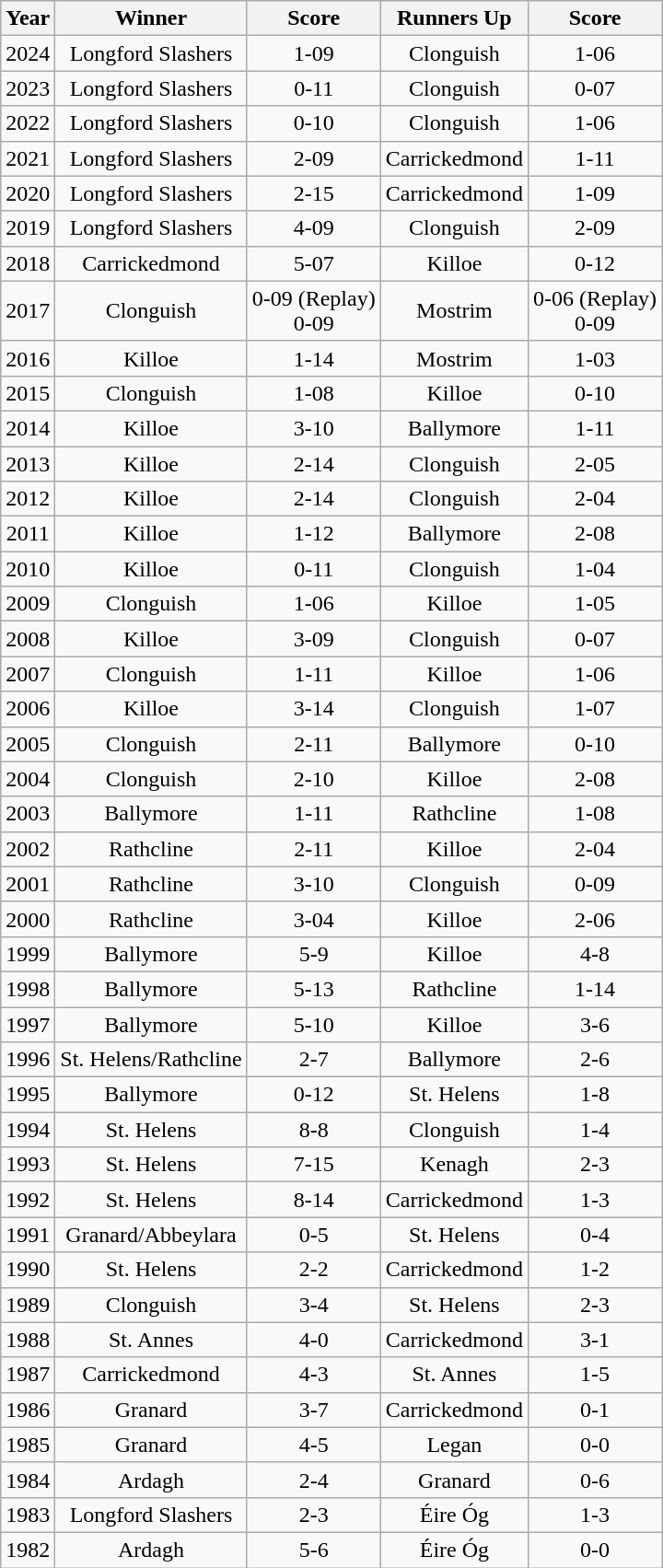<table class="wikitable sortable" style="text-align:center;">
<tr>
<th>Year</th>
<th>Winner</th>
<th>Score</th>
<th>Runners Up</th>
<th>Score</th>
</tr>
<tr>
<td>2024</td>
<td>Longford Slashers</td>
<td>1-09</td>
<td>Clonguish</td>
<td>1-06</td>
</tr>
<tr>
<td>2023</td>
<td>Longford Slashers</td>
<td>0-11</td>
<td>Clonguish</td>
<td>0-07</td>
</tr>
<tr>
<td>2022</td>
<td>Longford Slashers</td>
<td>0-10</td>
<td>Clonguish</td>
<td>1-06</td>
</tr>
<tr>
<td>2021</td>
<td>Longford Slashers</td>
<td>2-09</td>
<td>Carrickedmond</td>
<td>1-11</td>
</tr>
<tr>
<td>2020</td>
<td>Longford Slashers</td>
<td>2-15</td>
<td>Carrickedmond</td>
<td>1-09</td>
</tr>
<tr>
<td>2019</td>
<td>Longford Slashers</td>
<td>4-09</td>
<td>Clonguish</td>
<td>2-09</td>
</tr>
<tr>
<td>2018</td>
<td>Carrickedmond</td>
<td>5-07</td>
<td>Killoe</td>
<td>0-12</td>
</tr>
<tr>
<td>2017</td>
<td>Clonguish</td>
<td>0-09 (Replay) <br>0-09</td>
<td>Mostrim</td>
<td>0-06 (Replay) <br>0-09</td>
</tr>
<tr>
<td>2016</td>
<td>Killoe</td>
<td>1-14</td>
<td>Mostrim</td>
<td>1-03</td>
</tr>
<tr>
<td>2015</td>
<td>Clonguish</td>
<td>1-08</td>
<td>Killoe</td>
<td>0-10</td>
</tr>
<tr>
<td>2014</td>
<td>Killoe</td>
<td>3-10</td>
<td>Ballymore</td>
<td>1-11</td>
</tr>
<tr>
<td>2013</td>
<td>Killoe</td>
<td>2-14</td>
<td>Clonguish</td>
<td>2-05</td>
</tr>
<tr>
<td>2012</td>
<td>Killoe</td>
<td>2-14</td>
<td>Clonguish</td>
<td>2-04</td>
</tr>
<tr>
<td>2011</td>
<td>Killoe</td>
<td>1-12</td>
<td>Ballymore</td>
<td>2-08</td>
</tr>
<tr>
<td>2010</td>
<td>Killoe</td>
<td>0-11</td>
<td>Clonguish</td>
<td>1-04</td>
</tr>
<tr>
<td>2009</td>
<td>Clonguish</td>
<td>1-06</td>
<td>Killoe</td>
<td>1-05</td>
</tr>
<tr>
<td>2008</td>
<td>Killoe</td>
<td>3-09</td>
<td>Clonguish</td>
<td>0-07</td>
</tr>
<tr>
<td>2007</td>
<td>Clonguish</td>
<td>1-11</td>
<td>Killoe</td>
<td>1-06</td>
</tr>
<tr>
<td>2006</td>
<td>Killoe</td>
<td>3-14</td>
<td>Clonguish</td>
<td>1-07</td>
</tr>
<tr>
<td>2005</td>
<td>Clonguish</td>
<td>2-11</td>
<td>Ballymore</td>
<td>0-10</td>
</tr>
<tr>
<td>2004</td>
<td>Clonguish</td>
<td>2-10</td>
<td>Killoe</td>
<td>2-08</td>
</tr>
<tr>
<td>2003</td>
<td>Ballymore</td>
<td>1-11</td>
<td>Rathcline</td>
<td>1-08</td>
</tr>
<tr>
<td>2002</td>
<td>Rathcline</td>
<td>2-11</td>
<td>Killoe</td>
<td>2-04</td>
</tr>
<tr>
<td>2001</td>
<td>Rathcline</td>
<td>3-10</td>
<td>Clonguish</td>
<td>0-09</td>
</tr>
<tr>
<td>2000</td>
<td>Rathcline</td>
<td>3-04</td>
<td>Killoe</td>
<td>2-06</td>
</tr>
<tr>
<td>1999</td>
<td>Ballymore</td>
<td>5-9</td>
<td>Killoe</td>
<td>4-8</td>
</tr>
<tr>
<td>1998</td>
<td>Ballymore</td>
<td>5-13</td>
<td>Rathcline</td>
<td>1-14</td>
</tr>
<tr>
<td>1997</td>
<td>Ballymore</td>
<td>5-10</td>
<td>Killoe</td>
<td>3-6</td>
</tr>
<tr>
<td>1996</td>
<td>St. Helens/Rathcline</td>
<td>2-7</td>
<td>Ballymore</td>
<td>2-6</td>
</tr>
<tr>
<td>1995</td>
<td>Ballymore</td>
<td>0-12</td>
<td>St. Helens</td>
<td>1-8</td>
</tr>
<tr>
<td>1994</td>
<td>St. Helens</td>
<td>8-8</td>
<td>Clonguish</td>
<td>1-4</td>
</tr>
<tr>
<td>1993</td>
<td>St. Helens</td>
<td>7-15</td>
<td>Kenagh</td>
<td>2-3</td>
</tr>
<tr>
<td>1992</td>
<td>St. Helens</td>
<td>8-14</td>
<td>Carrickedmond</td>
<td>1-3</td>
</tr>
<tr>
<td>1991</td>
<td>Granard/Abbeylara</td>
<td>0-5</td>
<td>St. Helens</td>
<td>0-4</td>
</tr>
<tr>
<td>1990</td>
<td>St. Helens</td>
<td>2-2</td>
<td>Carrickedmond</td>
<td>1-2</td>
</tr>
<tr>
<td>1989</td>
<td>Clonguish</td>
<td>3-4</td>
<td>St. Helens</td>
<td>2-3</td>
</tr>
<tr>
<td>1988</td>
<td>St. Annes</td>
<td>4-0</td>
<td>Carrickedmond</td>
<td>3-1</td>
</tr>
<tr>
<td>1987</td>
<td>Carrickedmond</td>
<td>4-3</td>
<td>St. Annes</td>
<td>1-5</td>
</tr>
<tr>
<td>1986</td>
<td>Granard</td>
<td>3-7</td>
<td>Carrickedmond</td>
<td>0-1</td>
</tr>
<tr>
<td>1985</td>
<td>Granard</td>
<td>4-5</td>
<td>Legan</td>
<td>0-0</td>
</tr>
<tr>
<td>1984</td>
<td>Ardagh</td>
<td>2-4</td>
<td>Granard</td>
<td>0-6</td>
</tr>
<tr>
<td>1983</td>
<td>Longford Slashers</td>
<td>2-3</td>
<td>Éire Óg</td>
<td>1-3</td>
</tr>
<tr>
<td>1982</td>
<td>Ardagh</td>
<td>5-6</td>
<td>Éire Óg</td>
<td>0-0</td>
</tr>
</table>
